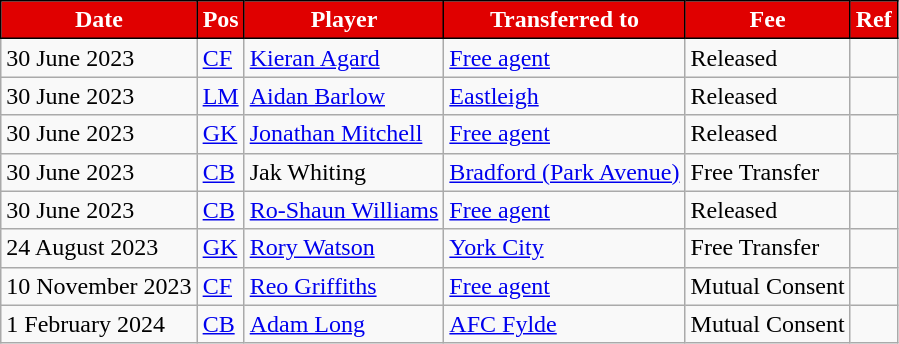<table class="wikitable plainrowheaders sortable">
<tr>
<th style="background:#E00000;border:1px solid black;color:white">Date</th>
<th style="background:#E00000;border:1px solid black;color:white">Pos</th>
<th style="background:#E00000;border:1px solid black;color:white">Player</th>
<th style="background:#E00000;border:1px solid black;color:white">Transferred to</th>
<th style="background:#E00000;border:1px solid black;color:white">Fee</th>
<th style="background:#E00000;border:1px solid black;color:white">Ref</th>
</tr>
<tr>
<td>30 June 2023</td>
<td><a href='#'>CF</a></td>
<td> <a href='#'>Kieran Agard</a></td>
<td> <a href='#'>Free agent</a></td>
<td>Released</td>
<td></td>
</tr>
<tr>
<td>30 June 2023</td>
<td><a href='#'>LM</a></td>
<td> <a href='#'>Aidan Barlow</a></td>
<td> <a href='#'>Eastleigh</a></td>
<td>Released</td>
<td></td>
</tr>
<tr>
<td>30 June 2023</td>
<td><a href='#'>GK</a></td>
<td> <a href='#'>Jonathan Mitchell</a></td>
<td> <a href='#'>Free agent</a></td>
<td>Released</td>
<td></td>
</tr>
<tr>
<td>30 June 2023</td>
<td><a href='#'>CB</a></td>
<td> Jak Whiting</td>
<td> <a href='#'>Bradford (Park Avenue)</a></td>
<td>Free Transfer</td>
<td></td>
</tr>
<tr>
<td>30 June 2023</td>
<td><a href='#'>CB</a></td>
<td> <a href='#'>Ro-Shaun Williams</a></td>
<td> <a href='#'>Free agent</a></td>
<td>Released</td>
<td></td>
</tr>
<tr>
<td>24 August 2023</td>
<td><a href='#'>GK</a></td>
<td> <a href='#'>Rory Watson</a></td>
<td> <a href='#'>York City</a></td>
<td>Free Transfer</td>
<td></td>
</tr>
<tr>
<td>10 November 2023</td>
<td><a href='#'>CF</a></td>
<td> <a href='#'>Reo Griffiths</a></td>
<td> <a href='#'>Free agent</a></td>
<td>Mutual Consent</td>
<td></td>
</tr>
<tr>
<td>1 February 2024</td>
<td><a href='#'>CB</a></td>
<td> <a href='#'>Adam Long</a></td>
<td> <a href='#'>AFC Fylde</a></td>
<td>Mutual Consent</td>
<td></td>
</tr>
</table>
